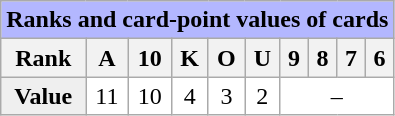<table class="wikitable" align="float:left"  style="background-color:white">
<tr style="background-color:#B3B7FF">
<td colspan="10"><strong>Ranks and card-point values of cards</strong></td>
</tr>
<tr>
<th>Rank</th>
<th>A</th>
<th>10</th>
<th>K</th>
<th>O</th>
<th>U</th>
<th>9</th>
<th>8</th>
<th>7</th>
<th>6</th>
</tr>
<tr align="center">
<td style="background:#efefef;"><strong>Value</strong></td>
<td>11</td>
<td>10</td>
<td>4</td>
<td>3</td>
<td>2</td>
<td colspan=4>–</td>
</tr>
</table>
